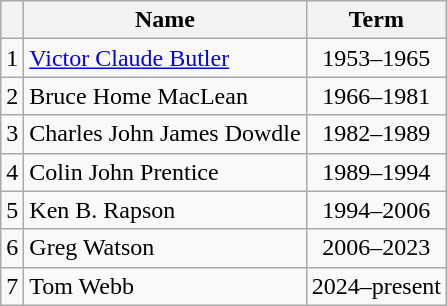<table class="wikitable">
<tr>
<th></th>
<th>Name</th>
<th>Term</th>
</tr>
<tr>
<td>1</td>
<td><a href='#'>Victor Claude Butler</a></td>
<td align=center>1953–1965</td>
</tr>
<tr>
<td>2</td>
<td>Bruce Home MacLean</td>
<td align=center>1966–1981</td>
</tr>
<tr>
<td>3</td>
<td>Charles John James Dowdle</td>
<td align=center>1982–1989</td>
</tr>
<tr>
<td>4</td>
<td>Colin John Prentice</td>
<td align=center>1989–1994</td>
</tr>
<tr>
<td>5</td>
<td>Ken B. Rapson</td>
<td align=center>1994–2006</td>
</tr>
<tr>
<td>6</td>
<td>Greg Watson</td>
<td align=center>2006–2023</td>
</tr>
<tr>
<td>7</td>
<td>Tom Webb</td>
<td align=center>2024–present</td>
</tr>
</table>
